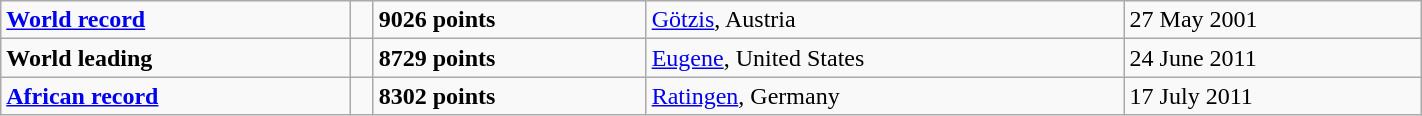<table class="wikitable" width=75%>
<tr>
<td><strong><a href='#'>World record</a></strong></td>
<td></td>
<td><strong>9026 points</strong></td>
<td><a href='#'>Götzis</a>, Austria</td>
<td>27 May 2001</td>
</tr>
<tr>
<td><strong>World leading</strong></td>
<td></td>
<td><strong>8729 points</strong></td>
<td><a href='#'>Eugene</a>, United States</td>
<td>24 June 2011</td>
</tr>
<tr>
<td><strong><a href='#'>African record</a></strong></td>
<td></td>
<td><strong>8302 points</strong></td>
<td><a href='#'>Ratingen</a>, Germany</td>
<td>17 July 2011</td>
</tr>
</table>
